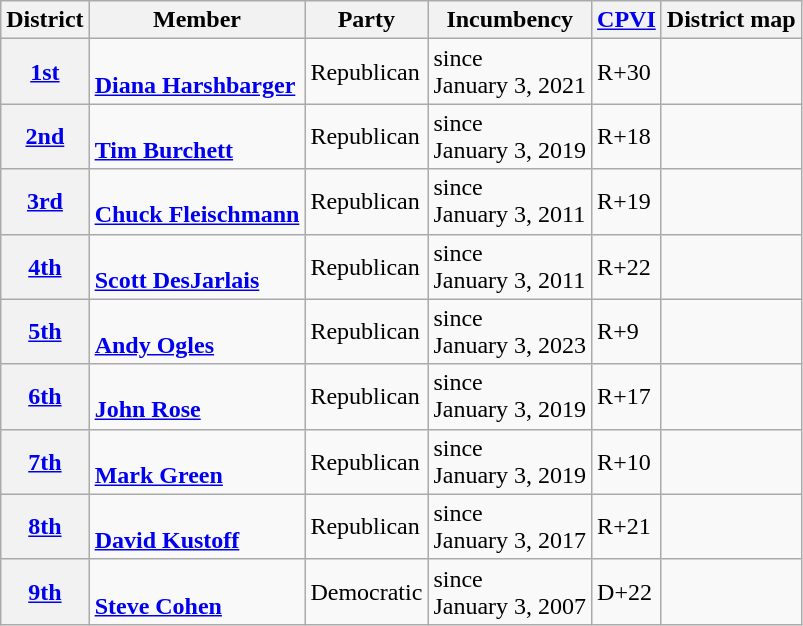<table class=wikitable>
<tr>
<th>District</th>
<th>Member<br></th>
<th>Party</th>
<th>Incumbency</th>
<th><a href='#'>CPVI</a></th>
<th>District map</th>
</tr>
<tr>
<th><a href='#'>1st</a></th>
<td><br><strong><a href='#'>Diana Harshbarger</a></strong><br></td>
<td>Republican</td>
<td>since<br>January 3, 2021</td>
<td>R+30</td>
<td></td>
</tr>
<tr>
<th><a href='#'>2nd</a></th>
<td><br><strong><a href='#'>Tim Burchett</a></strong><br></td>
<td>Republican</td>
<td>since<br>January 3, 2019</td>
<td>R+18</td>
<td></td>
</tr>
<tr>
<th><a href='#'>3rd</a></th>
<td><br><strong><a href='#'>Chuck Fleischmann</a></strong><br></td>
<td>Republican</td>
<td>since<br>January 3, 2011</td>
<td>R+19</td>
<td></td>
</tr>
<tr>
<th><a href='#'>4th</a></th>
<td><br><strong><a href='#'>Scott DesJarlais</a></strong><br></td>
<td>Republican</td>
<td>since<br>January 3, 2011</td>
<td>R+22</td>
<td></td>
</tr>
<tr>
<th><a href='#'>5th</a></th>
<td><br><strong><a href='#'>Andy Ogles</a></strong><br></td>
<td>Republican</td>
<td>since<br>January 3, 2023</td>
<td>R+9</td>
<td></td>
</tr>
<tr>
<th><a href='#'>6th</a></th>
<td><br><strong><a href='#'>John Rose</a></strong><br></td>
<td>Republican</td>
<td>since<br>January 3, 2019</td>
<td>R+17</td>
<td></td>
</tr>
<tr>
<th><a href='#'>7th</a></th>
<td><br><strong><a href='#'>Mark Green</a></strong><br></td>
<td>Republican</td>
<td>since<br>January 3, 2019</td>
<td>R+10</td>
<td></td>
</tr>
<tr>
<th><a href='#'>8th</a></th>
<td><br><strong><a href='#'>David Kustoff</a></strong><br></td>
<td>Republican</td>
<td>since<br>January 3, 2017</td>
<td>R+21</td>
<td></td>
</tr>
<tr>
<th><a href='#'>9th</a></th>
<td><br><strong><a href='#'>Steve Cohen</a></strong><br></td>
<td>Democratic</td>
<td>since<br>January 3, 2007</td>
<td>D+22</td>
<td></td>
</tr>
</table>
